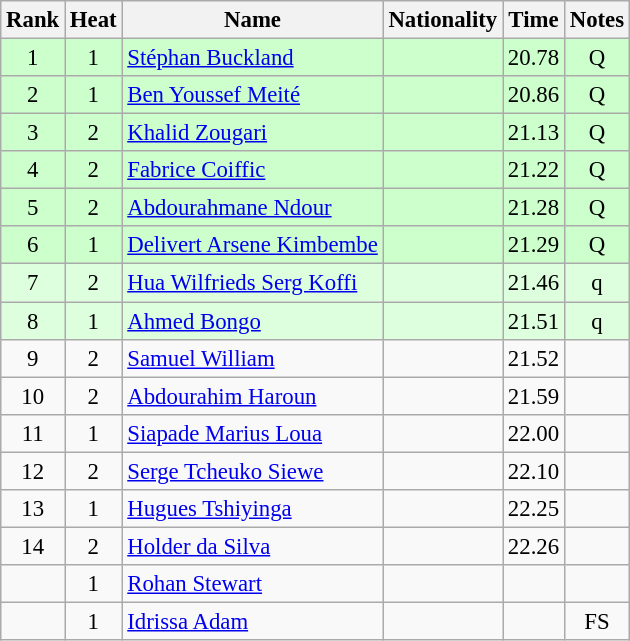<table class="wikitable sortable" style="text-align:center; font-size:95%">
<tr>
<th>Rank</th>
<th>Heat</th>
<th>Name</th>
<th>Nationality</th>
<th>Time</th>
<th>Notes</th>
</tr>
<tr bgcolor=ccffcc>
<td>1</td>
<td>1</td>
<td align=left><a href='#'>Stéphan Buckland</a></td>
<td align=left></td>
<td>20.78</td>
<td>Q</td>
</tr>
<tr bgcolor=ccffcc>
<td>2</td>
<td>1</td>
<td align=left><a href='#'>Ben Youssef Meité</a></td>
<td align=left></td>
<td>20.86</td>
<td>Q</td>
</tr>
<tr bgcolor=ccffcc>
<td>3</td>
<td>2</td>
<td align=left><a href='#'>Khalid Zougari</a></td>
<td align=left></td>
<td>21.13</td>
<td>Q</td>
</tr>
<tr bgcolor=ccffcc>
<td>4</td>
<td>2</td>
<td align=left><a href='#'>Fabrice Coiffic</a></td>
<td align=left></td>
<td>21.22</td>
<td>Q</td>
</tr>
<tr bgcolor=ccffcc>
<td>5</td>
<td>2</td>
<td align=left><a href='#'>Abdourahmane Ndour</a></td>
<td align=left></td>
<td>21.28</td>
<td>Q</td>
</tr>
<tr bgcolor=ccffcc>
<td>6</td>
<td>1</td>
<td align=left><a href='#'>Delivert Arsene Kimbembe</a></td>
<td align=left></td>
<td>21.29</td>
<td>Q</td>
</tr>
<tr bgcolor=ddffdd>
<td>7</td>
<td>2</td>
<td align=left><a href='#'>Hua Wilfrieds Serg Koffi</a></td>
<td align=left></td>
<td>21.46</td>
<td>q</td>
</tr>
<tr bgcolor=ddffdd>
<td>8</td>
<td>1</td>
<td align=left><a href='#'>Ahmed Bongo</a></td>
<td align=left></td>
<td>21.51</td>
<td>q</td>
</tr>
<tr>
<td>9</td>
<td>2</td>
<td align=left><a href='#'>Samuel William</a></td>
<td align=left></td>
<td>21.52</td>
<td></td>
</tr>
<tr>
<td>10</td>
<td>2</td>
<td align=left><a href='#'>Abdourahim Haroun</a></td>
<td align=left></td>
<td>21.59</td>
<td></td>
</tr>
<tr>
<td>11</td>
<td>1</td>
<td align=left><a href='#'>Siapade Marius Loua</a></td>
<td align=left></td>
<td>22.00</td>
<td></td>
</tr>
<tr>
<td>12</td>
<td>2</td>
<td align=left><a href='#'>Serge Tcheuko Siewe</a></td>
<td align=left></td>
<td>22.10</td>
<td></td>
</tr>
<tr>
<td>13</td>
<td>1</td>
<td align=left><a href='#'>Hugues Tshiyinga</a></td>
<td align=left></td>
<td>22.25</td>
<td></td>
</tr>
<tr>
<td>14</td>
<td>2</td>
<td align=left><a href='#'>Holder da Silva</a></td>
<td align=left></td>
<td>22.26</td>
<td></td>
</tr>
<tr>
<td></td>
<td>1</td>
<td align=left><a href='#'>Rohan Stewart</a></td>
<td align=left></td>
<td></td>
<td></td>
</tr>
<tr>
<td></td>
<td>1</td>
<td align=left><a href='#'>Idrissa Adam</a></td>
<td align=left></td>
<td></td>
<td>FS</td>
</tr>
</table>
